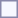<table style="border:1px solid #8888aa; background-color:#f7f8ff; padding:5px; font-size:95%; margin: 0px 12px 12px 0px;">
</table>
